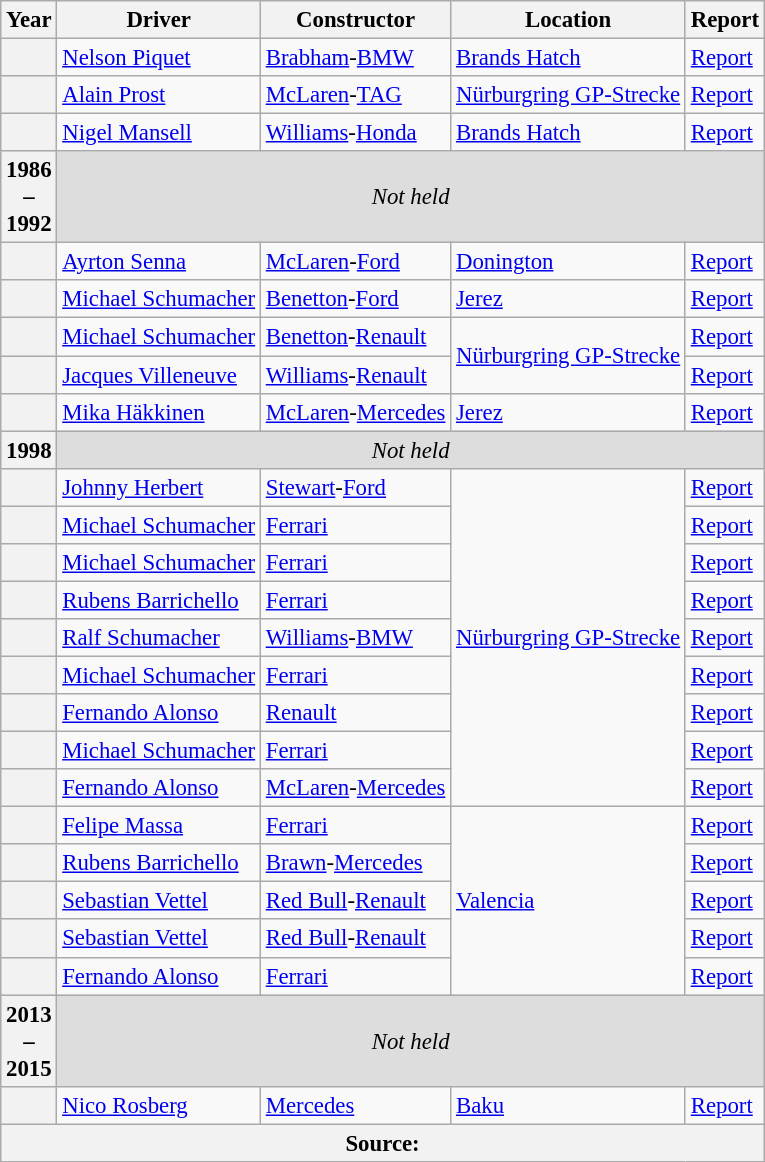<table class="wikitable" style="font-size: 95%;">
<tr>
<th>Year</th>
<th>Driver</th>
<th>Constructor</th>
<th>Location</th>
<th>Report</th>
</tr>
<tr>
<th></th>
<td> <a href='#'>Nelson Piquet</a></td>
<td><a href='#'>Brabham</a>-<a href='#'>BMW</a></td>
<td> <a href='#'>Brands Hatch</a></td>
<td><a href='#'>Report</a></td>
</tr>
<tr>
<th></th>
<td> <a href='#'>Alain Prost</a></td>
<td><a href='#'>McLaren</a>-<a href='#'>TAG</a></td>
<td> <a href='#'>Nürburgring GP-Strecke</a></td>
<td><a href='#'>Report</a></td>
</tr>
<tr>
<th></th>
<td> <a href='#'>Nigel Mansell</a></td>
<td><a href='#'>Williams</a>-<a href='#'>Honda</a></td>
<td> <a href='#'>Brands Hatch</a></td>
<td><a href='#'>Report</a></td>
</tr>
<tr style="background:#DDDDDD;">
<th>1986<br>–<br>1992</th>
<td align=center colspan=4><em>Not held</em></td>
</tr>
<tr>
<th></th>
<td> <a href='#'>Ayrton Senna</a></td>
<td><a href='#'>McLaren</a>-<a href='#'>Ford</a></td>
<td> <a href='#'>Donington</a></td>
<td><a href='#'>Report</a></td>
</tr>
<tr>
<th></th>
<td> <a href='#'>Michael Schumacher</a></td>
<td><a href='#'>Benetton</a>-<a href='#'>Ford</a></td>
<td> <a href='#'>Jerez</a></td>
<td><a href='#'>Report</a></td>
</tr>
<tr>
<th></th>
<td> <a href='#'>Michael Schumacher</a></td>
<td><a href='#'>Benetton</a>-<a href='#'>Renault</a></td>
<td rowspan="2"> <a href='#'>Nürburgring GP-Strecke</a></td>
<td><a href='#'>Report</a></td>
</tr>
<tr>
<th></th>
<td> <a href='#'>Jacques Villeneuve</a></td>
<td><a href='#'>Williams</a>-<a href='#'>Renault</a></td>
<td><a href='#'>Report</a></td>
</tr>
<tr>
<th></th>
<td> <a href='#'>Mika Häkkinen</a></td>
<td><a href='#'>McLaren</a>-<a href='#'>Mercedes</a></td>
<td> <a href='#'>Jerez</a></td>
<td><a href='#'>Report</a></td>
</tr>
<tr style="background:#DDDDDD;">
<th>1998</th>
<td align=center colspan=4><em>Not held</em></td>
</tr>
<tr>
<th></th>
<td> <a href='#'>Johnny Herbert</a></td>
<td><a href='#'>Stewart</a>-<a href='#'>Ford</a></td>
<td rowspan="9"> <a href='#'>Nürburgring GP-Strecke</a></td>
<td><a href='#'>Report</a></td>
</tr>
<tr>
<th></th>
<td> <a href='#'>Michael Schumacher</a></td>
<td><a href='#'>Ferrari</a></td>
<td><a href='#'>Report</a></td>
</tr>
<tr>
<th></th>
<td> <a href='#'>Michael Schumacher</a></td>
<td><a href='#'>Ferrari</a></td>
<td><a href='#'>Report</a></td>
</tr>
<tr>
<th></th>
<td> <a href='#'>Rubens Barrichello</a></td>
<td><a href='#'>Ferrari</a></td>
<td><a href='#'>Report</a></td>
</tr>
<tr>
<th></th>
<td> <a href='#'>Ralf Schumacher</a></td>
<td><a href='#'>Williams</a>-<a href='#'>BMW</a></td>
<td><a href='#'>Report</a></td>
</tr>
<tr>
<th></th>
<td> <a href='#'>Michael Schumacher</a></td>
<td><a href='#'>Ferrari</a></td>
<td><a href='#'>Report</a></td>
</tr>
<tr>
<th></th>
<td> <a href='#'>Fernando Alonso</a></td>
<td><a href='#'>Renault</a></td>
<td><a href='#'>Report</a></td>
</tr>
<tr>
<th></th>
<td> <a href='#'>Michael Schumacher</a></td>
<td><a href='#'>Ferrari</a></td>
<td><a href='#'>Report</a></td>
</tr>
<tr>
<th></th>
<td> <a href='#'>Fernando Alonso</a></td>
<td><a href='#'>McLaren</a>-<a href='#'>Mercedes</a></td>
<td><a href='#'>Report</a></td>
</tr>
<tr>
<th></th>
<td> <a href='#'>Felipe Massa</a></td>
<td><a href='#'>Ferrari</a></td>
<td rowspan="5"> <a href='#'>Valencia</a></td>
<td><a href='#'>Report</a></td>
</tr>
<tr>
<th></th>
<td> <a href='#'>Rubens Barrichello</a></td>
<td><a href='#'>Brawn</a>-<a href='#'>Mercedes</a></td>
<td><a href='#'>Report</a></td>
</tr>
<tr>
<th></th>
<td> <a href='#'>Sebastian Vettel</a></td>
<td><a href='#'>Red Bull</a>-<a href='#'>Renault</a></td>
<td><a href='#'>Report</a></td>
</tr>
<tr>
<th></th>
<td> <a href='#'>Sebastian Vettel</a></td>
<td><a href='#'>Red Bull</a>-<a href='#'>Renault</a></td>
<td><a href='#'>Report</a></td>
</tr>
<tr>
<th></th>
<td> <a href='#'>Fernando Alonso</a></td>
<td><a href='#'>Ferrari</a></td>
<td><a href='#'>Report</a></td>
</tr>
<tr style="background:#DDDDDD;">
<th>2013<br>–<br>2015</th>
<td align=center colspan=4><em>Not held</em></td>
</tr>
<tr>
<th></th>
<td> <a href='#'>Nico Rosberg</a></td>
<td><a href='#'>Mercedes</a></td>
<td> <a href='#'>Baku</a></td>
<td><a href='#'>Report</a></td>
</tr>
<tr>
<th colspan="5">Source:</th>
</tr>
</table>
